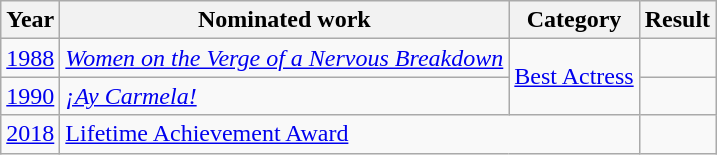<table class="wikitable sortable">
<tr>
<th>Year</th>
<th>Nominated work</th>
<th>Category</th>
<th>Result</th>
</tr>
<tr>
<td><a href='#'>1988</a></td>
<td><em><a href='#'>Women on the Verge of a Nervous Breakdown</a></em></td>
<td rowspan="2"><a href='#'>Best Actress</a></td>
<td></td>
</tr>
<tr>
<td><a href='#'>1990</a></td>
<td><em><a href='#'>¡Ay Carmela!</a></em></td>
<td></td>
</tr>
<tr>
<td><a href='#'>2018</a></td>
<td colspan="2"><a href='#'>Lifetime Achievement Award</a></td>
<td></td>
</tr>
</table>
